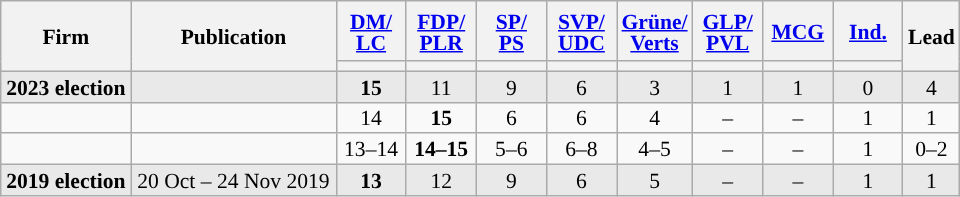<table class="wikitable sortable" style="text-align:center;font-size:90%;line-height:14px;">
<tr style="height:40px;">
<th style="width:80px;" rowspan="2">Firm</th>
<th style="width:130px;" rowspan="2">Publication</th>
<th class="unsortable" style="width:40px;"><a href='#'>DM/<br>LC</a></th>
<th class="unsortable" style="width:40px;"><a href='#'>FDP/<br>PLR</a></th>
<th class="unsortable" style="width:40px;"><a href='#'>SP/<br>PS</a></th>
<th class="unsortable" style="width:40px;"><a href='#'>SVP/<br>UDC</a></th>
<th class="unsortable" style="width:40px;"><a href='#'>Grüne/<br>Verts</a></th>
<th class="unsortable" style="width:40px;"><a href='#'>GLP/<br>PVL</a></th>
<th class="unsortable" style="width:40px;"><a href='#'>MCG</a></th>
<th class="unsortable" style="width:40px;"><a href='#'>Ind.</a></th>
<th style="width:30px;" rowspan="2">Lead</th>
</tr>
<tr>
<th style="background:"></th>
<th style="background:"></th>
<th style="background:"></th>
<th style="background:"></th>
<th style="background:"></th>
<th style="background:"></th>
<th style="background:"></th>
<th style="background:"></th>
</tr>
<tr style="background:#E9E9E9;">
<td><strong>2023 election</strong></td>
<td></td>
<td style="background:#"><strong>15</strong></td>
<td>11</td>
<td>9</td>
<td>6</td>
<td>3</td>
<td>1</td>
<td>1</td>
<td>0</td>
<td style="background:">4</td>
</tr>
<tr>
<td></td>
<td></td>
<td>14</td>
<td style="background:#"><strong>15</strong></td>
<td>6</td>
<td>6</td>
<td>4</td>
<td>–</td>
<td>–</td>
<td>1</td>
<td style="background:">1</td>
</tr>
<tr>
<td></td>
<td></td>
<td>13–14</td>
<td style="background:#"><strong>14–15</strong></td>
<td>5–6</td>
<td>6–8</td>
<td>4–5</td>
<td>–</td>
<td>–</td>
<td>1</td>
<td style="background:">0–2</td>
</tr>
<tr style="background:#E9E9E9;">
<td><strong>2019 election</strong></td>
<td>20 Oct – 24 Nov 2019</td>
<td style="background:#"><strong>13</strong></td>
<td>12</td>
<td>9</td>
<td>6</td>
<td>5</td>
<td>–</td>
<td>–</td>
<td>1</td>
<td style="background:">1</td>
</tr>
</table>
